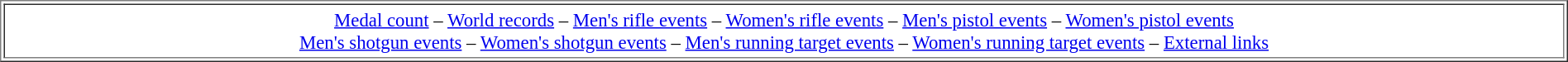<table border="1" cellpadding="3" style="font-size: 95%;" width="100%">
<tr>
<td align=center><a href='#'>Medal count</a> – <a href='#'>World records</a> – <a href='#'>Men's rifle events</a> – <a href='#'>Women's rifle events</a> – <a href='#'>Men's pistol events</a> – <a href='#'>Women's pistol events</a><br><a href='#'>Men's shotgun events</a> – <a href='#'>Women's shotgun events</a> – <a href='#'>Men's running target events</a> – <a href='#'>Women's running target events</a> – <a href='#'>External links</a></td>
</tr>
</table>
